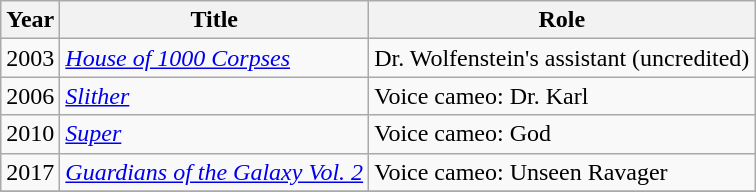<table class="wikitable">
<tr>
<th>Year</th>
<th>Title</th>
<th>Role</th>
</tr>
<tr>
<td>2003</td>
<td><em><a href='#'>House of 1000 Corpses</a></em></td>
<td>Dr. Wolfenstein's assistant (uncredited)</td>
</tr>
<tr>
<td>2006</td>
<td><em><a href='#'>Slither</a></em></td>
<td>Voice cameo: Dr. Karl</td>
</tr>
<tr>
<td>2010</td>
<td><em><a href='#'>Super</a></em></td>
<td>Voice cameo: God</td>
</tr>
<tr>
<td>2017</td>
<td><em><a href='#'>Guardians of the Galaxy Vol. 2</a></em></td>
<td>Voice cameo: Unseen Ravager</td>
</tr>
<tr>
</tr>
</table>
